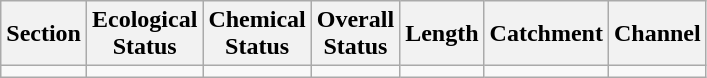<table class="wikitable">
<tr>
<th>Section</th>
<th>Ecological<br>Status</th>
<th>Chemical<br>Status</th>
<th>Overall<br>Status</th>
<th>Length</th>
<th>Catchment</th>
<th>Channel</th>
</tr>
<tr>
<td></td>
<td></td>
<td></td>
<td></td>
<td></td>
<td></td>
<td></td>
</tr>
</table>
